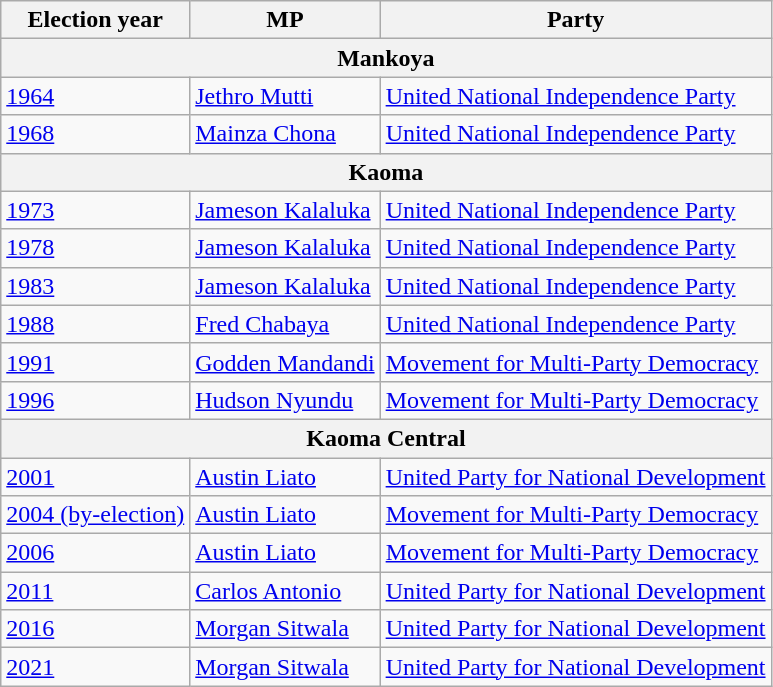<table class="wikitable">
<tr>
<th>Election year</th>
<th>MP</th>
<th>Party</th>
</tr>
<tr>
<th colspan="3">Mankoya</th>
</tr>
<tr>
<td><a href='#'>1964</a></td>
<td><a href='#'>Jethro Mutti</a></td>
<td><a href='#'>United National Independence Party</a></td>
</tr>
<tr>
<td><a href='#'>1968</a></td>
<td><a href='#'>Mainza Chona</a></td>
<td><a href='#'>United National Independence Party</a></td>
</tr>
<tr>
<th colspan="3">Kaoma</th>
</tr>
<tr>
<td><a href='#'>1973</a></td>
<td><a href='#'>Jameson Kalaluka</a></td>
<td><a href='#'>United National Independence Party</a></td>
</tr>
<tr>
<td><a href='#'>1978</a></td>
<td><a href='#'>Jameson Kalaluka</a></td>
<td><a href='#'>United National Independence Party</a></td>
</tr>
<tr>
<td><a href='#'>1983</a></td>
<td><a href='#'>Jameson Kalaluka</a></td>
<td><a href='#'>United National Independence Party</a></td>
</tr>
<tr>
<td><a href='#'>1988</a></td>
<td><a href='#'>Fred Chabaya</a></td>
<td><a href='#'>United National Independence Party</a></td>
</tr>
<tr>
<td><a href='#'>1991</a></td>
<td><a href='#'>Godden Mandandi</a></td>
<td><a href='#'>Movement for Multi-Party Democracy</a></td>
</tr>
<tr>
<td><a href='#'>1996</a></td>
<td><a href='#'>Hudson Nyundu</a></td>
<td><a href='#'>Movement for Multi-Party Democracy</a></td>
</tr>
<tr>
<th colspan="3">Kaoma Central</th>
</tr>
<tr>
<td><a href='#'>2001</a></td>
<td><a href='#'>Austin Liato</a></td>
<td><a href='#'>United Party for National Development</a></td>
</tr>
<tr>
<td><a href='#'>2004 (by-election)</a></td>
<td><a href='#'>Austin Liato</a></td>
<td><a href='#'>Movement for Multi-Party Democracy</a></td>
</tr>
<tr>
<td><a href='#'>2006</a></td>
<td><a href='#'>Austin Liato</a></td>
<td><a href='#'>Movement for Multi-Party Democracy</a></td>
</tr>
<tr>
<td><a href='#'>2011</a></td>
<td><a href='#'>Carlos Antonio</a></td>
<td><a href='#'>United Party for National Development</a></td>
</tr>
<tr>
<td><a href='#'>2016</a></td>
<td><a href='#'>Morgan Sitwala</a></td>
<td><a href='#'>United Party for National Development</a></td>
</tr>
<tr>
<td><a href='#'>2021</a></td>
<td><a href='#'>Morgan Sitwala</a></td>
<td><a href='#'>United Party for National Development</a></td>
</tr>
</table>
